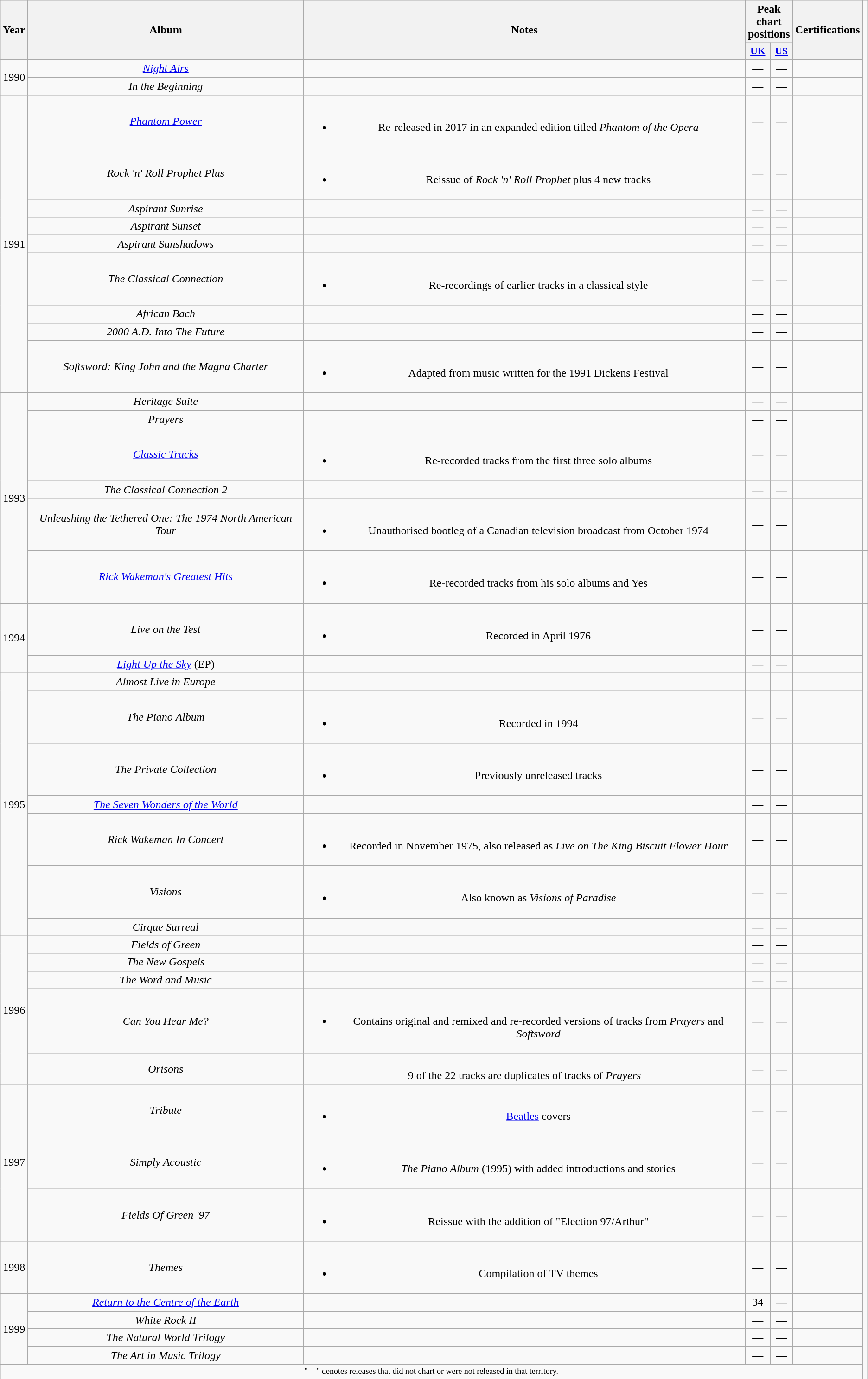<table class="wikitable plainrowheaders" style="text-align:center;">
<tr>
<th rowspan=2 width="1em">Year</th>
<th rowspan=2>Album</th>
<th rowspan=2>Notes</th>
<th colspan=2>Peak chart positions</th>
<th rowspan=2>Certifications</th>
</tr>
<tr>
<th style="width:1em;font-size:90%"><a href='#'>UK</a><br></th>
<th style="width:1em;font-size:90%"><a href='#'>US</a><br></th>
</tr>
<tr>
<td rowspan=2>1990</td>
<td><em><a href='#'>Night Airs</a></em></td>
<td></td>
<td>—</td>
<td>—</td>
<td></td>
</tr>
<tr>
<td><em>In the Beginning</em></td>
<td></td>
<td>—</td>
<td>—</td>
<td></td>
</tr>
<tr>
<td rowspan=9>1991</td>
<td><em><a href='#'>Phantom Power</a></em></td>
<td><br><ul><li>Re-released in 2017 in an expanded edition titled <em>Phantom of the Opera</em></li></ul></td>
<td>—</td>
<td>—</td>
<td></td>
</tr>
<tr>
<td><em>Rock 'n' Roll Prophet Plus</em></td>
<td><br><ul><li>Reissue of <em>Rock 'n' Roll Prophet</em> plus 4 new tracks</li></ul></td>
<td>—</td>
<td>—</td>
<td></td>
</tr>
<tr>
<td><em>Aspirant Sunrise</em></td>
<td></td>
<td>—</td>
<td>—</td>
<td></td>
</tr>
<tr>
<td><em>Aspirant Sunset</em></td>
<td></td>
<td>—</td>
<td>—</td>
<td></td>
</tr>
<tr>
<td><em>Aspirant Sunshadows</em></td>
<td></td>
<td>—</td>
<td>—</td>
<td></td>
</tr>
<tr>
<td><em>The Classical Connection</em></td>
<td><br><ul><li>Re-recordings of earlier tracks in a classical style</li></ul></td>
<td>—</td>
<td>—</td>
<td></td>
</tr>
<tr>
<td><em>African Bach</em></td>
<td></td>
<td>—</td>
<td>—</td>
<td></td>
</tr>
<tr>
<td><em>2000 A.D. Into The Future</em></td>
<td></td>
<td>—</td>
<td>—</td>
<td></td>
</tr>
<tr>
<td><em>Softsword: King John and the Magna Charter</em></td>
<td><br><ul><li>Adapted from music written for the 1991 Dickens Festival</li></ul></td>
<td>—</td>
<td>—</td>
<td></td>
</tr>
<tr>
<td rowspan=6>1993</td>
<td><em>Heritage Suite</em></td>
<td></td>
<td>—</td>
<td>—</td>
<td></td>
</tr>
<tr>
<td><em>Prayers</em></td>
<td></td>
<td>—</td>
<td>—</td>
<td></td>
</tr>
<tr>
<td><em><a href='#'>Classic Tracks</a></em></td>
<td><br><ul><li>Re-recorded tracks from the first three solo albums</li></ul></td>
<td>—</td>
<td>—</td>
<td></td>
</tr>
<tr>
<td><em>The Classical Connection 2</em></td>
<td></td>
<td>—</td>
<td>—</td>
<td></td>
</tr>
<tr>
<td><em>Unleashing the Tethered One: The 1974 North American Tour</em></td>
<td><br><ul><li>Unauthorised bootleg of a Canadian television broadcast from October 1974</li></ul></td>
<td>—</td>
<td>—</td>
<td></td>
</tr>
<tr>
<td><em><a href='#'>Rick Wakeman's Greatest Hits</a></em></td>
<td><br><ul><li>Re-recorded tracks from his solo albums and Yes</li></ul></td>
<td>—</td>
<td>—</td>
<td></td>
<td></td>
</tr>
<tr>
<td rowspan=2>1994</td>
<td><em>Live on the Test</em></td>
<td><br><ul><li>Recorded in April 1976</li></ul></td>
<td>—</td>
<td>—</td>
<td></td>
</tr>
<tr>
<td><em><a href='#'>Light Up the Sky</a></em> (EP)</td>
<td></td>
<td>—</td>
<td>—</td>
<td></td>
</tr>
<tr>
<td rowspan=7>1995</td>
<td><em>Almost Live in Europe</em></td>
<td></td>
<td>—</td>
<td>—</td>
<td></td>
</tr>
<tr>
<td><em>The Piano Album</em></td>
<td><br><ul><li>Recorded in 1994</li></ul></td>
<td>—</td>
<td>—</td>
<td></td>
</tr>
<tr>
<td><em>The Private Collection</em></td>
<td><br><ul><li>Previously unreleased tracks</li></ul></td>
<td>—</td>
<td>—</td>
<td></td>
</tr>
<tr>
<td><em><a href='#'>The Seven Wonders of the World</a></em></td>
<td></td>
<td>—</td>
<td>—</td>
<td></td>
</tr>
<tr>
<td><em>Rick Wakeman In Concert</em></td>
<td><br><ul><li>Recorded in November 1975, also released as <em>Live on The King Biscuit Flower Hour</em></li></ul></td>
<td>—</td>
<td>—</td>
<td></td>
</tr>
<tr>
<td><em>Visions</em></td>
<td><br><ul><li>Also known as <em>Visions of Paradise</em></li></ul></td>
<td>—</td>
<td>—</td>
<td></td>
</tr>
<tr>
<td><em>Cirque Surreal</em></td>
<td></td>
<td>—</td>
<td>—</td>
<td></td>
</tr>
<tr>
<td rowspan=5>1996</td>
<td><em>Fields of Green</em></td>
<td></td>
<td>—</td>
<td>—</td>
<td></td>
</tr>
<tr>
<td><em>The New Gospels</em></td>
<td></td>
<td>—</td>
<td>—</td>
<td></td>
</tr>
<tr>
<td><em>The Word and Music</em></td>
<td></td>
<td>—</td>
<td>—</td>
<td></td>
</tr>
<tr>
<td><em>Can You Hear Me?</em></td>
<td><br><ul><li>Contains original and remixed and re-recorded versions of tracks from <em>Prayers</em> and <em>Softsword</em></li></ul></td>
<td>—</td>
<td>—</td>
<td></td>
</tr>
<tr>
<td><em>Orisons</em></td>
<td><br>9 of the 22 tracks are duplicates of tracks of <em>Prayers</em></td>
<td>—</td>
<td>—</td>
<td></td>
</tr>
<tr>
<td rowspan=3>1997</td>
<td><em>Tribute</em></td>
<td><br><ul><li><a href='#'>Beatles</a> covers</li></ul></td>
<td>—</td>
<td>—</td>
<td></td>
</tr>
<tr>
<td><em>Simply Acoustic</em></td>
<td><br><ul><li><em>The Piano Album</em> (1995) with added introductions and stories</li></ul></td>
<td>—</td>
<td>—</td>
<td></td>
</tr>
<tr>
<td><em>Fields Of Green '97</em></td>
<td><br><ul><li>Reissue with the addition of "Election 97/Arthur"</li></ul></td>
<td>—</td>
<td>—</td>
<td></td>
</tr>
<tr>
<td rowspan=1>1998</td>
<td><em>Themes</em></td>
<td><br><ul><li>Compilation of TV themes</li></ul></td>
<td>—</td>
<td>—</td>
<td></td>
</tr>
<tr>
<td rowspan=4>1999</td>
<td><em><a href='#'>Return to the Centre of the Earth</a></em></td>
<td></td>
<td>34</td>
<td>—</td>
<td></td>
</tr>
<tr>
<td><em>White Rock II</em></td>
<td></td>
<td>—</td>
<td>—</td>
<td></td>
</tr>
<tr>
<td><em>The Natural World Trilogy</em></td>
<td></td>
<td>—</td>
<td>—</td>
<td></td>
</tr>
<tr>
<td><em>The Art in Music Trilogy</em></td>
<td></td>
<td>—</td>
<td>—</td>
<td></td>
</tr>
<tr>
<td colspan="6" style="text-align:center; font-size:9pt;">"—" denotes releases that did not chart or were not released in that territory.</td>
</tr>
</table>
